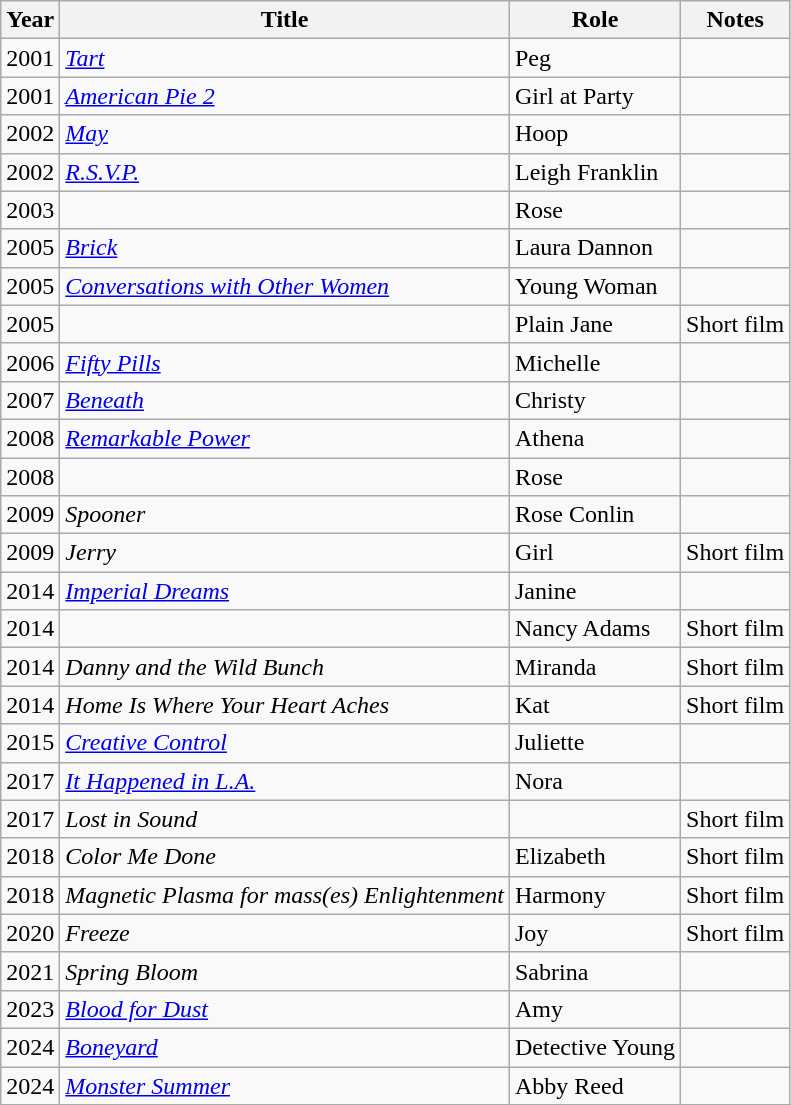<table class="wikitable sortable">
<tr>
<th>Year</th>
<th>Title</th>
<th>Role</th>
<th class="unsortable">Notes</th>
</tr>
<tr>
<td>2001</td>
<td><em><a href='#'>Tart</a></em></td>
<td>Peg</td>
<td></td>
</tr>
<tr>
<td>2001</td>
<td><em><a href='#'>American Pie 2</a></em></td>
<td>Girl at Party</td>
<td></td>
</tr>
<tr>
<td>2002</td>
<td><em><a href='#'>May</a></em></td>
<td>Hoop</td>
<td></td>
</tr>
<tr>
<td>2002</td>
<td><em><a href='#'>R.S.V.P.</a></em></td>
<td>Leigh Franklin</td>
<td></td>
</tr>
<tr>
<td>2003</td>
<td><em></em></td>
<td>Rose</td>
<td></td>
</tr>
<tr>
<td>2005</td>
<td><em><a href='#'>Brick</a></em></td>
<td>Laura Dannon</td>
<td></td>
</tr>
<tr>
<td>2005</td>
<td><em><a href='#'>Conversations with Other Women</a></em></td>
<td>Young Woman</td>
<td></td>
</tr>
<tr>
<td>2005</td>
<td><em></em></td>
<td>Plain Jane</td>
<td>Short film</td>
</tr>
<tr>
<td>2006</td>
<td><em><a href='#'>Fifty Pills</a></em></td>
<td>Michelle</td>
<td></td>
</tr>
<tr>
<td>2007</td>
<td><em><a href='#'>Beneath</a></em></td>
<td>Christy</td>
<td></td>
</tr>
<tr>
<td>2008</td>
<td><em><a href='#'>Remarkable Power</a></em></td>
<td>Athena</td>
<td></td>
</tr>
<tr>
<td>2008</td>
<td><em></em></td>
<td>Rose</td>
<td></td>
</tr>
<tr>
<td>2009</td>
<td><em>Spooner</em></td>
<td>Rose Conlin</td>
<td></td>
</tr>
<tr>
<td>2009</td>
<td><em>Jerry</em></td>
<td>Girl</td>
<td>Short film</td>
</tr>
<tr>
<td>2014</td>
<td><em><a href='#'>Imperial Dreams</a></em></td>
<td>Janine</td>
<td></td>
</tr>
<tr>
<td>2014</td>
<td><em></em></td>
<td>Nancy Adams</td>
<td>Short film</td>
</tr>
<tr>
<td>2014</td>
<td><em>Danny and the Wild Bunch</em></td>
<td>Miranda</td>
<td>Short film</td>
</tr>
<tr>
<td>2014</td>
<td><em>Home Is Where Your Heart Aches</em></td>
<td>Kat</td>
<td>Short film</td>
</tr>
<tr>
<td>2015</td>
<td><em><a href='#'>Creative Control</a></em></td>
<td>Juliette</td>
<td></td>
</tr>
<tr>
<td>2017</td>
<td><em><a href='#'>It Happened in L.A.</a></em></td>
<td>Nora</td>
<td></td>
</tr>
<tr>
<td>2017</td>
<td><em>Lost in Sound</em></td>
<td></td>
<td>Short film</td>
</tr>
<tr>
<td>2018</td>
<td><em>Color Me Done</em></td>
<td>Elizabeth</td>
<td>Short film</td>
</tr>
<tr>
<td>2018</td>
<td><em>Magnetic Plasma for mass(es) Enlightenment</em></td>
<td>Harmony</td>
<td>Short film</td>
</tr>
<tr>
<td>2020</td>
<td><em>Freeze</em></td>
<td>Joy</td>
<td>Short film</td>
</tr>
<tr>
<td>2021</td>
<td><em>Spring Bloom</em></td>
<td>Sabrina</td>
<td></td>
</tr>
<tr>
<td>2023</td>
<td><em><a href='#'>Blood for Dust</a></em></td>
<td>Amy</td>
<td></td>
</tr>
<tr>
<td>2024</td>
<td><em><a href='#'>Boneyard</a></em></td>
<td>Detective Young</td>
<td></td>
</tr>
<tr>
<td>2024</td>
<td><em><a href='#'>Monster Summer</a></em></td>
<td>Abby Reed</td>
<td></td>
</tr>
<tr>
</tr>
</table>
